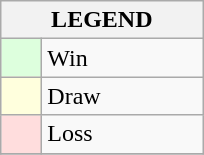<table class="wikitable">
<tr>
<th colspan="2">LEGEND</th>
</tr>
<tr>
<td style="background:#ddffdd;" width=20> </td>
<td width=100>Win</td>
</tr>
<tr>
<td style="background:#ffffdd"  width=20> </td>
<td width=100>Draw</td>
</tr>
<tr>
<td style="background:#ffdddd;" width=20> </td>
<td width=100>Loss</td>
</tr>
<tr>
</tr>
</table>
